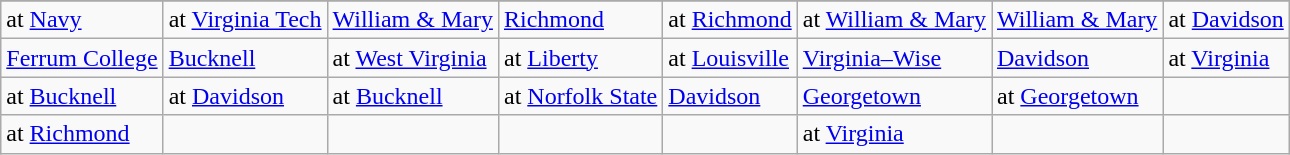<table class="wikitable">
<tr>
</tr>
<tr>
<td>at <a href='#'>Navy</a></td>
<td>at <a href='#'>Virginia Tech</a></td>
<td><a href='#'>William & Mary</a></td>
<td><a href='#'>Richmond</a></td>
<td>at <a href='#'>Richmond</a></td>
<td>at <a href='#'>William & Mary</a></td>
<td><a href='#'>William & Mary</a></td>
<td>at <a href='#'>Davidson</a></td>
</tr>
<tr>
<td><a href='#'>Ferrum College</a></td>
<td><a href='#'>Bucknell</a></td>
<td>at <a href='#'>West Virginia</a></td>
<td>at <a href='#'>Liberty</a></td>
<td>at <a href='#'>Louisville</a></td>
<td><a href='#'>Virginia–Wise</a></td>
<td><a href='#'>Davidson</a></td>
<td>at <a href='#'>Virginia</a></td>
</tr>
<tr>
<td>at <a href='#'>Bucknell</a></td>
<td>at <a href='#'>Davidson</a></td>
<td>at <a href='#'>Bucknell</a></td>
<td>at <a href='#'>Norfolk State</a></td>
<td><a href='#'>Davidson</a></td>
<td><a href='#'>Georgetown</a></td>
<td>at <a href='#'>Georgetown</a></td>
<td></td>
</tr>
<tr>
<td>at <a href='#'>Richmond</a></td>
<td></td>
<td></td>
<td></td>
<td></td>
<td>at <a href='#'>Virginia</a></td>
<td></td>
<td></td>
</tr>
</table>
